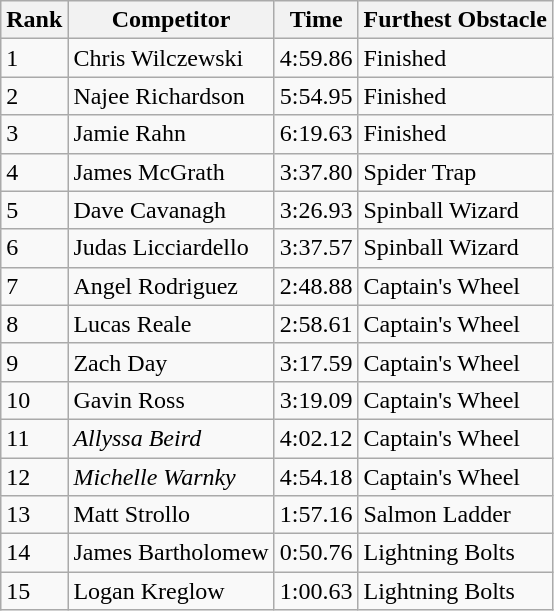<table class="wikitable sortable mw-collapsible">
<tr>
<th>Rank</th>
<th>Competitor</th>
<th>Time</th>
<th>Furthest Obstacle</th>
</tr>
<tr>
<td>1</td>
<td>Chris Wilczewski</td>
<td>4:59.86</td>
<td>Finished</td>
</tr>
<tr>
<td>2</td>
<td>Najee Richardson</td>
<td>5:54.95</td>
<td>Finished</td>
</tr>
<tr>
<td>3</td>
<td>Jamie Rahn</td>
<td>6:19.63</td>
<td>Finished</td>
</tr>
<tr>
<td>4</td>
<td>James McGrath</td>
<td>3:37.80</td>
<td>Spider Trap</td>
</tr>
<tr>
<td>5</td>
<td>Dave Cavanagh</td>
<td>3:26.93</td>
<td>Spinball Wizard</td>
</tr>
<tr>
<td>6</td>
<td>Judas Licciardello</td>
<td>3:37.57</td>
<td>Spinball Wizard</td>
</tr>
<tr>
<td>7</td>
<td>Angel Rodriguez</td>
<td>2:48.88</td>
<td>Captain's Wheel</td>
</tr>
<tr>
<td>8</td>
<td>Lucas Reale</td>
<td>2:58.61</td>
<td>Captain's Wheel</td>
</tr>
<tr>
<td>9</td>
<td>Zach Day</td>
<td>3:17.59</td>
<td>Captain's Wheel</td>
</tr>
<tr>
<td>10</td>
<td>Gavin Ross</td>
<td>3:19.09</td>
<td>Captain's Wheel</td>
</tr>
<tr>
<td>11</td>
<td><em>Allyssa Beird</em></td>
<td>4:02.12</td>
<td>Captain's Wheel</td>
</tr>
<tr>
<td>12</td>
<td><em>Michelle Warnky</em></td>
<td>4:54.18</td>
<td>Captain's Wheel</td>
</tr>
<tr>
<td>13</td>
<td>Matt Strollo</td>
<td>1:57.16</td>
<td>Salmon Ladder</td>
</tr>
<tr>
<td>14</td>
<td>James Bartholomew</td>
<td>0:50.76</td>
<td>Lightning Bolts</td>
</tr>
<tr>
<td>15</td>
<td>Logan Kreglow</td>
<td>1:00.63</td>
<td>Lightning Bolts</td>
</tr>
</table>
